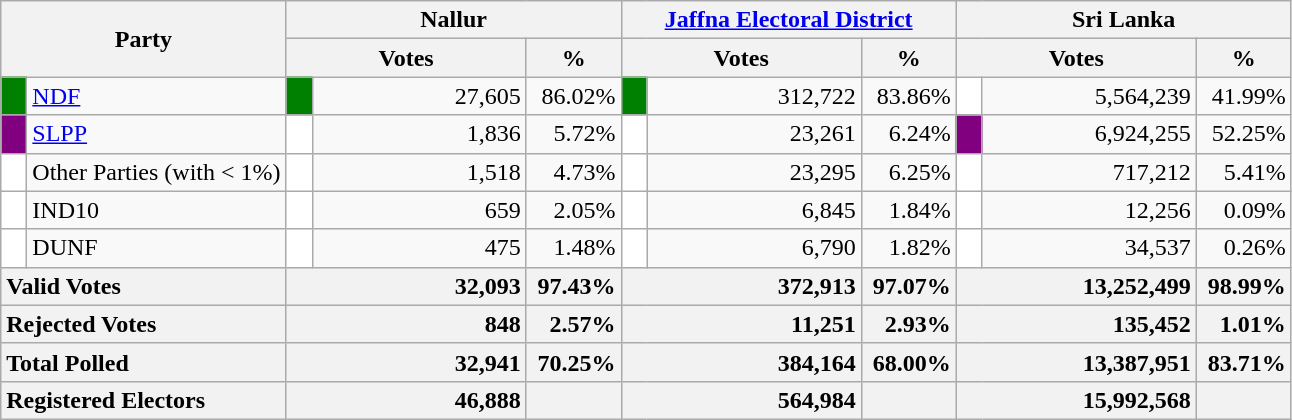<table class="wikitable">
<tr>
<th colspan="2" width="144px"rowspan="2">Party</th>
<th colspan="3" width="216px">Nallur</th>
<th colspan="3" width="216px"><a href='#'>Jaffna Electoral District</a></th>
<th colspan="3" width="216px">Sri Lanka</th>
</tr>
<tr>
<th colspan="2" width="144px">Votes</th>
<th>%</th>
<th colspan="2" width="144px">Votes</th>
<th>%</th>
<th colspan="2" width="144px">Votes</th>
<th>%</th>
</tr>
<tr>
<td style="background-color:green;" width="10px"></td>
<td style="text-align:left;"><a href='#'>NDF</a></td>
<td style="background-color:green;" width="10px"></td>
<td style="text-align:right;">27,605</td>
<td style="text-align:right;">86.02%</td>
<td style="background-color:green;" width="10px"></td>
<td style="text-align:right;">312,722</td>
<td style="text-align:right;">83.86%</td>
<td style="background-color:white;" width="10px"></td>
<td style="text-align:right;">5,564,239</td>
<td style="text-align:right;">41.99%</td>
</tr>
<tr>
<td style="background-color:purple;" width="10px"></td>
<td style="text-align:left;"><a href='#'>SLPP</a></td>
<td style="background-color:white;" width="10px"></td>
<td style="text-align:right;">1,836</td>
<td style="text-align:right;">5.72%</td>
<td style="background-color:white;" width="10px"></td>
<td style="text-align:right;">23,261</td>
<td style="text-align:right;">6.24%</td>
<td style="background-color:purple;" width="10px"></td>
<td style="text-align:right;">6,924,255</td>
<td style="text-align:right;">52.25%</td>
</tr>
<tr>
<td style="background-color:white;" width="10px"></td>
<td style="text-align:left;">Other Parties (with < 1%)</td>
<td style="background-color:white;" width="10px"></td>
<td style="text-align:right;">1,518</td>
<td style="text-align:right;">4.73%</td>
<td style="background-color:white;" width="10px"></td>
<td style="text-align:right;">23,295</td>
<td style="text-align:right;">6.25%</td>
<td style="background-color:white;" width="10px"></td>
<td style="text-align:right;">717,212</td>
<td style="text-align:right;">5.41%</td>
</tr>
<tr>
<td style="background-color:white;" width="10px"></td>
<td style="text-align:left;">IND10</td>
<td style="background-color:white;" width="10px"></td>
<td style="text-align:right;">659</td>
<td style="text-align:right;">2.05%</td>
<td style="background-color:white;" width="10px"></td>
<td style="text-align:right;">6,845</td>
<td style="text-align:right;">1.84%</td>
<td style="background-color:white;" width="10px"></td>
<td style="text-align:right;">12,256</td>
<td style="text-align:right;">0.09%</td>
</tr>
<tr>
<td style="background-color:white;" width="10px"></td>
<td style="text-align:left;">DUNF</td>
<td style="background-color:white;" width="10px"></td>
<td style="text-align:right;">475</td>
<td style="text-align:right;">1.48%</td>
<td style="background-color:white;" width="10px"></td>
<td style="text-align:right;">6,790</td>
<td style="text-align:right;">1.82%</td>
<td style="background-color:white;" width="10px"></td>
<td style="text-align:right;">34,537</td>
<td style="text-align:right;">0.26%</td>
</tr>
<tr>
<th colspan="2" width="144px"style="text-align:left;">Valid Votes</th>
<th style="text-align:right;"colspan="2" width="144px">32,093</th>
<th style="text-align:right;">97.43%</th>
<th style="text-align:right;"colspan="2" width="144px">372,913</th>
<th style="text-align:right;">97.07%</th>
<th style="text-align:right;"colspan="2" width="144px">13,252,499</th>
<th style="text-align:right;">98.99%</th>
</tr>
<tr>
<th colspan="2" width="144px"style="text-align:left;">Rejected Votes</th>
<th style="text-align:right;"colspan="2" width="144px">848</th>
<th style="text-align:right;">2.57%</th>
<th style="text-align:right;"colspan="2" width="144px">11,251</th>
<th style="text-align:right;">2.93%</th>
<th style="text-align:right;"colspan="2" width="144px">135,452</th>
<th style="text-align:right;">1.01%</th>
</tr>
<tr>
<th colspan="2" width="144px"style="text-align:left;">Total Polled</th>
<th style="text-align:right;"colspan="2" width="144px">32,941</th>
<th style="text-align:right;">70.25%</th>
<th style="text-align:right;"colspan="2" width="144px">384,164</th>
<th style="text-align:right;">68.00%</th>
<th style="text-align:right;"colspan="2" width="144px">13,387,951</th>
<th style="text-align:right;">83.71%</th>
</tr>
<tr>
<th colspan="2" width="144px"style="text-align:left;">Registered Electors</th>
<th style="text-align:right;"colspan="2" width="144px">46,888</th>
<th></th>
<th style="text-align:right;"colspan="2" width="144px">564,984</th>
<th></th>
<th style="text-align:right;"colspan="2" width="144px">15,992,568</th>
<th></th>
</tr>
</table>
